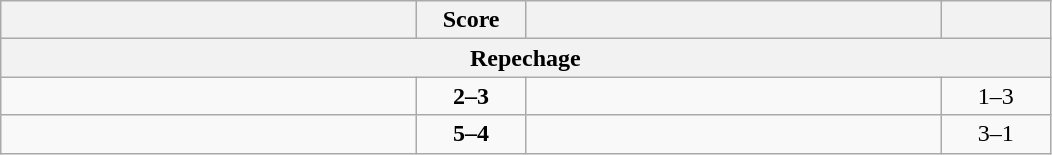<table class="wikitable" style="text-align: left; ">
<tr>
<th align="right" width="270"></th>
<th width="65">Score</th>
<th align="left" width="270"></th>
<th width="65"></th>
</tr>
<tr>
<th colspan=4>Repechage</th>
</tr>
<tr>
<td></td>
<td align="center"><strong>2–3</strong></td>
<td><strong></strong></td>
<td align=center>1–3 <strong></strong></td>
</tr>
<tr>
<td><strong></strong></td>
<td align="center"><strong>5–4</strong></td>
<td></td>
<td align=center>3–1 <strong></strong></td>
</tr>
</table>
